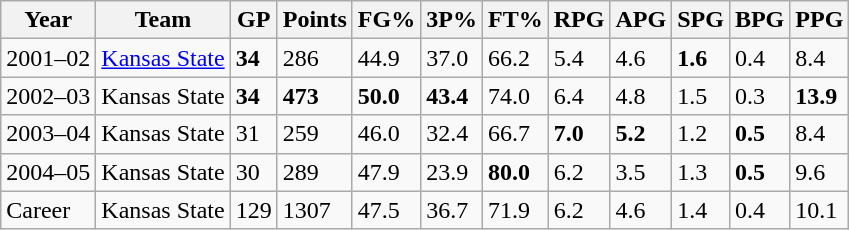<table class="wikitable">
<tr>
<th>Year</th>
<th>Team</th>
<th>GP</th>
<th>Points</th>
<th>FG%</th>
<th>3P%</th>
<th>FT%</th>
<th>RPG</th>
<th>APG</th>
<th>SPG</th>
<th>BPG</th>
<th>PPG</th>
</tr>
<tr>
<td>2001–02</td>
<td><a href='#'>Kansas State</a></td>
<td><strong>34</strong></td>
<td>286</td>
<td>44.9</td>
<td>37.0</td>
<td>66.2</td>
<td>5.4</td>
<td>4.6</td>
<td><strong>1.6</strong></td>
<td>0.4</td>
<td>8.4</td>
</tr>
<tr>
<td>2002–03</td>
<td>Kansas State</td>
<td><strong>34</strong></td>
<td><strong>473</strong></td>
<td><strong>50.0</strong></td>
<td><strong>43.4</strong></td>
<td>74.0</td>
<td>6.4</td>
<td>4.8</td>
<td>1.5</td>
<td>0.3</td>
<td><strong>13.9</strong></td>
</tr>
<tr>
<td>2003–04</td>
<td>Kansas State</td>
<td>31</td>
<td>259</td>
<td>46.0</td>
<td>32.4</td>
<td>66.7</td>
<td><strong>7.0</strong></td>
<td><strong>5.2</strong></td>
<td>1.2</td>
<td><strong>0.5</strong></td>
<td>8.4</td>
</tr>
<tr>
<td>2004–05</td>
<td>Kansas State</td>
<td>30</td>
<td>289</td>
<td>47.9</td>
<td>23.9</td>
<td><strong>80.0</strong></td>
<td>6.2</td>
<td>3.5</td>
<td>1.3</td>
<td><strong>0.5</strong></td>
<td>9.6</td>
</tr>
<tr>
<td>Career</td>
<td>Kansas State</td>
<td>129</td>
<td>1307</td>
<td>47.5</td>
<td>36.7</td>
<td>71.9</td>
<td>6.2</td>
<td>4.6</td>
<td>1.4</td>
<td>0.4</td>
<td>10.1</td>
</tr>
</table>
